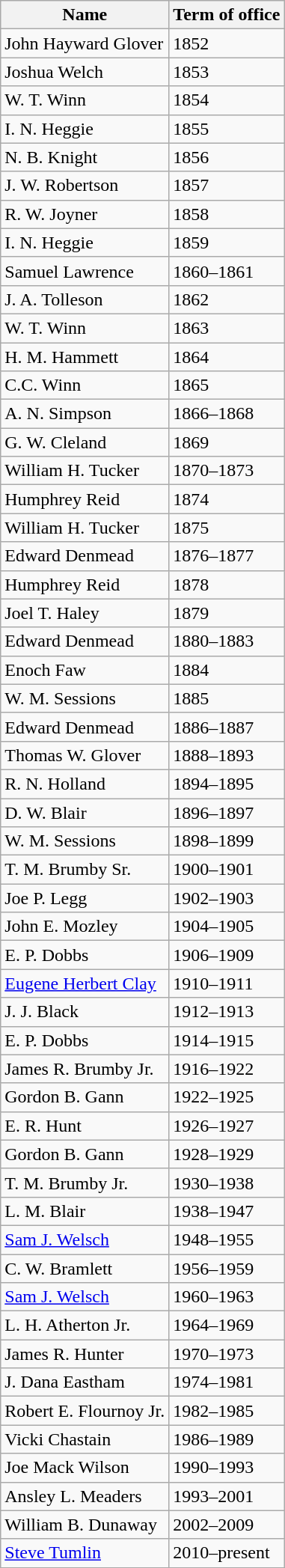<table class="wikitable sortable">
<tr>
<th>Name</th>
<th>Term of office</th>
</tr>
<tr>
<td>John Hayward Glover</td>
<td>1852</td>
</tr>
<tr>
<td>Joshua Welch</td>
<td>1853</td>
</tr>
<tr>
<td>W. T. Winn</td>
<td>1854</td>
</tr>
<tr>
<td>I. N. Heggie</td>
<td>1855</td>
</tr>
<tr>
<td>N. B. Knight</td>
<td>1856</td>
</tr>
<tr>
<td>J. W. Robertson</td>
<td>1857</td>
</tr>
<tr>
<td>R. W. Joyner</td>
<td>1858</td>
</tr>
<tr>
<td>I. N. Heggie</td>
<td>1859</td>
</tr>
<tr>
<td>Samuel Lawrence</td>
<td>1860–1861</td>
</tr>
<tr>
<td>J. A. Tolleson</td>
<td>1862</td>
</tr>
<tr>
<td>W. T. Winn</td>
<td>1863</td>
</tr>
<tr>
<td>H. M. Hammett</td>
<td>1864</td>
</tr>
<tr>
<td>C.C. Winn</td>
<td>1865</td>
</tr>
<tr>
<td>A. N. Simpson</td>
<td>1866–1868</td>
</tr>
<tr>
<td>G. W. Cleland</td>
<td>1869</td>
</tr>
<tr>
<td>William H. Tucker</td>
<td>1870–1873</td>
</tr>
<tr>
<td>Humphrey Reid</td>
<td>1874</td>
</tr>
<tr>
<td>William H. Tucker</td>
<td>1875</td>
</tr>
<tr>
<td>Edward Denmead</td>
<td>1876–1877</td>
</tr>
<tr>
<td>Humphrey Reid</td>
<td>1878</td>
</tr>
<tr>
<td>Joel T. Haley</td>
<td>1879</td>
</tr>
<tr>
<td>Edward Denmead</td>
<td>1880–1883</td>
</tr>
<tr>
<td>Enoch Faw</td>
<td>1884</td>
</tr>
<tr>
<td>W. M. Sessions</td>
<td>1885</td>
</tr>
<tr>
<td>Edward Denmead</td>
<td>1886–1887</td>
</tr>
<tr>
<td>Thomas W. Glover</td>
<td>1888–1893</td>
</tr>
<tr>
<td>R. N. Holland</td>
<td>1894–1895</td>
</tr>
<tr>
<td>D. W. Blair</td>
<td>1896–1897</td>
</tr>
<tr>
<td>W. M. Sessions</td>
<td>1898–1899</td>
</tr>
<tr>
<td>T. M. Brumby Sr.</td>
<td>1900–1901</td>
</tr>
<tr>
<td>Joe P. Legg</td>
<td>1902–1903</td>
</tr>
<tr>
<td>John E. Mozley</td>
<td>1904–1905</td>
</tr>
<tr>
<td>E. P. Dobbs</td>
<td>1906–1909</td>
</tr>
<tr>
<td><a href='#'>Eugene Herbert Clay</a></td>
<td>1910–1911</td>
</tr>
<tr>
<td>J. J. Black</td>
<td>1912–1913</td>
</tr>
<tr>
<td>E. P. Dobbs</td>
<td>1914–1915</td>
</tr>
<tr>
<td>James R. Brumby Jr.</td>
<td>1916–1922</td>
</tr>
<tr>
<td>Gordon B. Gann</td>
<td>1922–1925</td>
</tr>
<tr>
<td>E. R. Hunt</td>
<td>1926–1927</td>
</tr>
<tr>
<td>Gordon B. Gann</td>
<td>1928–1929</td>
</tr>
<tr>
<td>T. M. Brumby Jr.</td>
<td>1930–1938</td>
</tr>
<tr>
<td>L. M. Blair</td>
<td>1938–1947</td>
</tr>
<tr>
<td><a href='#'>Sam J. Welsch</a></td>
<td>1948–1955</td>
</tr>
<tr>
<td>C. W. Bramlett</td>
<td>1956–1959</td>
</tr>
<tr>
<td><a href='#'>Sam J. Welsch</a></td>
<td>1960–1963</td>
</tr>
<tr>
<td>L. H. Atherton Jr.</td>
<td>1964–1969</td>
</tr>
<tr>
<td>James R. Hunter</td>
<td>1970–1973</td>
</tr>
<tr>
<td>J. Dana Eastham</td>
<td>1974–1981</td>
</tr>
<tr>
<td>Robert E. Flournoy Jr.</td>
<td>1982–1985</td>
</tr>
<tr>
<td>Vicki Chastain</td>
<td>1986–1989</td>
</tr>
<tr>
<td>Joe Mack Wilson</td>
<td>1990–1993</td>
</tr>
<tr>
<td>Ansley L. Meaders</td>
<td>1993–2001</td>
</tr>
<tr>
<td>William B. Dunaway</td>
<td>2002–2009</td>
</tr>
<tr>
<td><a href='#'>Steve Tumlin</a></td>
<td>2010–present</td>
</tr>
<tr>
</tr>
</table>
